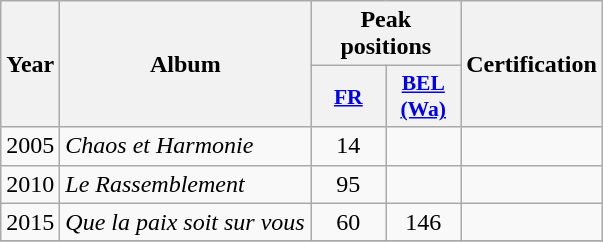<table class="wikitable">
<tr>
<th align="center" rowspan="2" width="10">Year</th>
<th align="center" rowspan="2" width="160">Album</th>
<th align="center" colspan="2" width="20">Peak positions</th>
<th align="center" rowspan="2" width="70">Certification</th>
</tr>
<tr>
<th scope="col" style="width:3em;font-size:90%;"><a href='#'>FR</a><br></th>
<th scope="col" style="width:3em;font-size:90%;"><a href='#'>BEL <br>(Wa)</a><br></th>
</tr>
<tr>
<td style="text-align:center;">2005</td>
<td><em>Chaos et Harmonie</em></td>
<td style="text-align:center;">14</td>
<td style="text-align:center;"></td>
<td style="text-align:center;"></td>
</tr>
<tr>
<td style="text-align:center;">2010</td>
<td><em>Le Rassemblement</em></td>
<td style="text-align:center;">95</td>
<td style="text-align:center;"></td>
<td style="text-align:center;"></td>
</tr>
<tr>
<td style="text-align:center;">2015</td>
<td><em>Que la paix soit sur vous</em></td>
<td style="text-align:center;">60</td>
<td style="text-align:center;">146</td>
<td style="text-align:center;"></td>
</tr>
<tr>
</tr>
</table>
